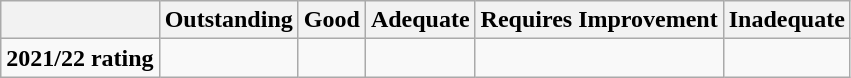<table class="wikitable">
<tr>
<th></th>
<th>Outstanding</th>
<th>Good</th>
<th>Adequate</th>
<th>Requires Improvement</th>
<th>Inadequate</th>
</tr>
<tr style="vertical-align:top;" |>
<td><strong>2021/22 rating</strong></td>
<td></td>
<td></td>
<td></td>
<td></td>
<td></td>
</tr>
</table>
